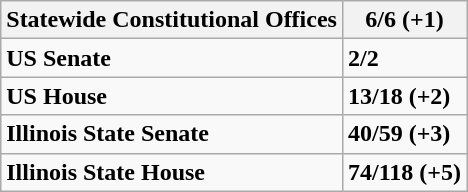<table class="wikitable">
<tr>
<th>Statewide Constitutional Offices</th>
<th>6/6 (+1)</th>
</tr>
<tr>
<td><strong>US Senate</strong></td>
<td><strong>2/2</strong></td>
</tr>
<tr>
<td><strong>US House</strong></td>
<td><strong>13/18 (+2)</strong></td>
</tr>
<tr>
<td><strong>Illinois State Senate</strong></td>
<td><strong>40/59 (+3)</strong></td>
</tr>
<tr>
<td><strong>Illinois State House</strong></td>
<td><strong>74/118 (+5)</strong></td>
</tr>
</table>
